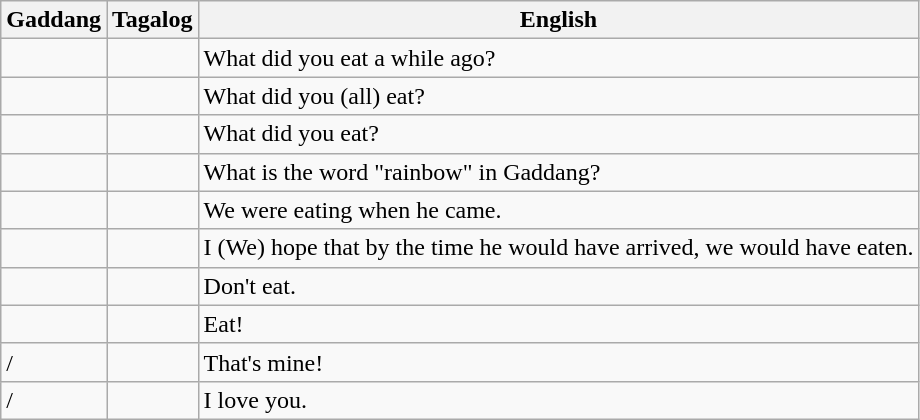<table class="wikitable">
<tr>
<th>Gaddang</th>
<th>Tagalog</th>
<th>English</th>
</tr>
<tr>
<td></td>
<td></td>
<td>What did you eat a while ago?</td>
</tr>
<tr>
<td></td>
<td></td>
<td>What did you (all) eat?</td>
</tr>
<tr>
<td></td>
<td></td>
<td>What did you eat?</td>
</tr>
<tr>
<td></td>
<td></td>
<td>What is the word "rainbow" in Gaddang?</td>
</tr>
<tr>
<td></td>
<td></td>
<td>We were eating when he came.</td>
</tr>
<tr>
<td></td>
<td></td>
<td>I (We) hope that by the time he would have arrived, we would have eaten.</td>
</tr>
<tr>
<td></td>
<td></td>
<td>Don't eat.</td>
</tr>
<tr>
<td></td>
<td></td>
<td>Eat!</td>
</tr>
<tr>
<td> / </td>
<td></td>
<td>That's mine!</td>
</tr>
<tr>
<td> / </td>
<td></td>
<td>I love you.</td>
</tr>
</table>
